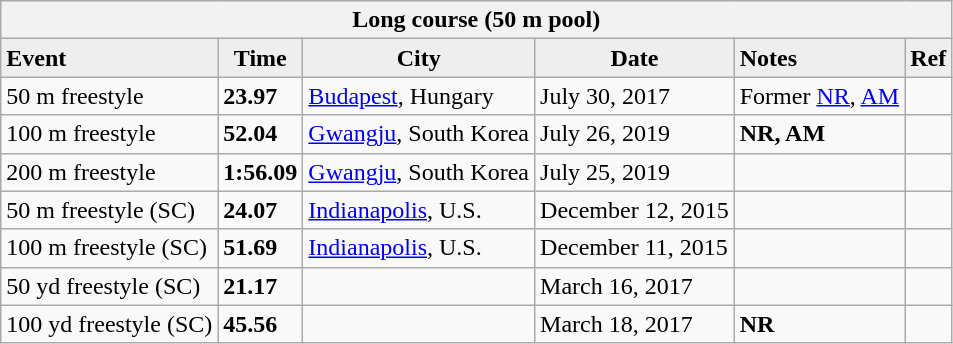<table class="wikitable">
<tr style="background:#eee;">
<th colspan="6">Long course (50 m pool)</th>
</tr>
<tr style="background:#eee;">
<td><strong>Event</strong></td>
<td style="text-align:center;"><strong>Time</strong></td>
<td style="text-align:center;"><strong>City</strong></td>
<td style="text-align:center;"><strong>Date</strong></td>
<td><strong>Notes</strong></td>
<td><strong>Ref</strong></td>
</tr>
<tr>
<td>50 m freestyle</td>
<td><strong>23.97</strong></td>
<td><a href='#'>Budapest</a>, Hungary</td>
<td>July 30, 2017</td>
<td>Former <a href='#'>NR</a>, <a href='#'>AM</a></td>
<td></td>
</tr>
<tr>
<td>100 m freestyle</td>
<td><strong>52.04</strong></td>
<td><a href='#'>Gwangju</a>, South Korea</td>
<td>July 26, 2019</td>
<td><strong>NR, AM</strong></td>
<td></td>
</tr>
<tr>
<td>200 m freestyle</td>
<td><strong>1:56.09</strong></td>
<td><a href='#'>Gwangju</a>, South Korea</td>
<td>July 25, 2019</td>
<td></td>
<td></td>
</tr>
<tr>
<td>50 m freestyle (SC)</td>
<td><strong>24.07</strong></td>
<td><a href='#'>Indianapolis</a>, U.S.</td>
<td>December 12, 2015</td>
<td></td>
<td></td>
</tr>
<tr>
<td>100 m freestyle (SC)</td>
<td><strong>51.69</strong></td>
<td><a href='#'>Indianapolis</a>, U.S.</td>
<td>December 11, 2015</td>
<td></td>
<td></td>
</tr>
<tr>
<td>50 yd freestyle (SC)</td>
<td><strong>21.17</strong></td>
<td></td>
<td>March 16, 2017</td>
<td></td>
<td></td>
</tr>
<tr>
<td>100 yd freestyle (SC)</td>
<td><strong>45.56</strong></td>
<td></td>
<td>March 18, 2017</td>
<td><strong>NR</strong></td>
<td></td>
</tr>
</table>
